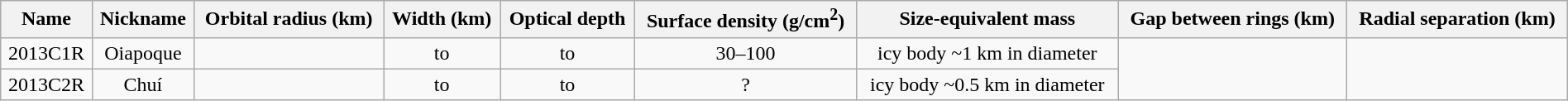<table class="wikitable" style="width:100%; text-align: center;">
<tr>
<th>Name</th>
<th>Nickname</th>
<th>Orbital radius (km)</th>
<th>Width (km)</th>
<th>Optical depth</th>
<th>Surface density (g/cm<sup>2</sup>)</th>
<th>Size-equivalent mass</th>
<th>Gap between rings (km)</th>
<th>Radial separation (km)</th>
</tr>
<tr>
<td>2013C1R</td>
<td>Oiapoque</td>
<td></td>
<td> to </td>
<td> to </td>
<td>30–100</td>
<td>icy body ~1 km in diameter</td>
<td rowspan="2"></td>
<td rowspan="2"></td>
</tr>
<tr>
<td>2013C2R</td>
<td>Chuí</td>
<td></td>
<td> to </td>
<td> to </td>
<td>?</td>
<td>icy body ~0.5 km in diameter</td>
</tr>
</table>
